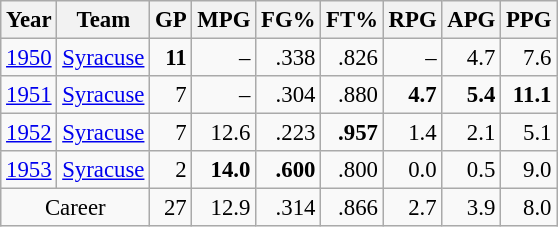<table class="wikitable sortable" style="font-size:95%; text-align:right;">
<tr>
<th>Year</th>
<th>Team</th>
<th>GP</th>
<th>MPG</th>
<th>FG%</th>
<th>FT%</th>
<th>RPG</th>
<th>APG</th>
<th>PPG</th>
</tr>
<tr>
<td style="text-align:left;"><a href='#'>1950</a></td>
<td style="text-align:left;"><a href='#'>Syracuse</a></td>
<td><strong>11</strong></td>
<td>–</td>
<td>.338</td>
<td>.826</td>
<td>–</td>
<td>4.7</td>
<td>7.6</td>
</tr>
<tr>
<td style="text-align:left;"><a href='#'>1951</a></td>
<td style="text-align:left;"><a href='#'>Syracuse</a></td>
<td>7</td>
<td>–</td>
<td>.304</td>
<td>.880</td>
<td><strong>4.7</strong></td>
<td><strong>5.4</strong></td>
<td><strong>11.1</strong></td>
</tr>
<tr>
<td style="text-align:left;"><a href='#'>1952</a></td>
<td style="text-align:left;"><a href='#'>Syracuse</a></td>
<td>7</td>
<td>12.6</td>
<td>.223</td>
<td><strong>.957</strong></td>
<td>1.4</td>
<td>2.1</td>
<td>5.1</td>
</tr>
<tr>
<td style="text-align:left;"><a href='#'>1953</a></td>
<td style="text-align:left;"><a href='#'>Syracuse</a></td>
<td>2</td>
<td><strong>14.0</strong></td>
<td><strong>.600</strong></td>
<td>.800</td>
<td>0.0</td>
<td>0.5</td>
<td>9.0</td>
</tr>
<tr class="sortbottom">
<td colspan="2" style="text-align:center;">Career</td>
<td>27</td>
<td>12.9</td>
<td>.314</td>
<td>.866</td>
<td>2.7</td>
<td>3.9</td>
<td>8.0</td>
</tr>
</table>
